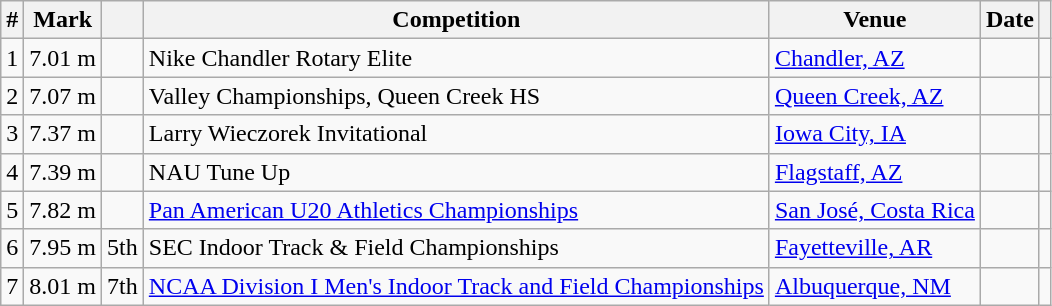<table class="wikitable sortable">
<tr>
<th>#</th>
<th>Mark</th>
<th class=unsortable></th>
<th>Competition</th>
<th>Venue</th>
<th>Date</th>
<th></th>
</tr>
<tr>
<td align=center>1</td>
<td align=right>7.01 m</td>
<td></td>
<td>Nike Chandler Rotary Elite</td>
<td><a href='#'>Chandler, AZ</a></td>
<td align=right></td>
<td></td>
</tr>
<tr>
<td align=center>2</td>
<td align=right>7.07 m</td>
<td></td>
<td>Valley Championships, Queen Creek HS</td>
<td><a href='#'>Queen Creek, AZ</a></td>
<td align=right></td>
<td></td>
</tr>
<tr>
<td align=center>3</td>
<td align=right>7.37 m</td>
<td></td>
<td>Larry Wieczorek Invitational</td>
<td><a href='#'>Iowa City, IA</a></td>
<td align=right></td>
<td></td>
</tr>
<tr>
<td align=center>4</td>
<td align=right>7.39 m</td>
<td></td>
<td>NAU Tune Up</td>
<td><a href='#'>Flagstaff, AZ</a></td>
<td align=right></td>
<td></td>
</tr>
<tr>
<td align=center>5</td>
<td align=right>7.82 m</td>
<td></td>
<td><a href='#'>Pan American U20 Athletics Championships</a></td>
<td><a href='#'>San José, Costa Rica</a></td>
<td align=right><a href='#'></a></td>
<td></td>
</tr>
<tr>
<td align=center>6</td>
<td align=right>7.95 m</td>
<td>5th</td>
<td>SEC Indoor Track & Field Championships</td>
<td><a href='#'>Fayetteville, AR</a></td>
<td align=right></td>
<td></td>
</tr>
<tr>
<td align=center>7</td>
<td align=right>8.01 m</td>
<td>7th</td>
<td><a href='#'>NCAA Division I Men's Indoor Track and Field Championships</a></td>
<td><a href='#'>Albuquerque, NM</a></td>
<td align=right><a href='#'></a></td>
<td></td>
</tr>
</table>
